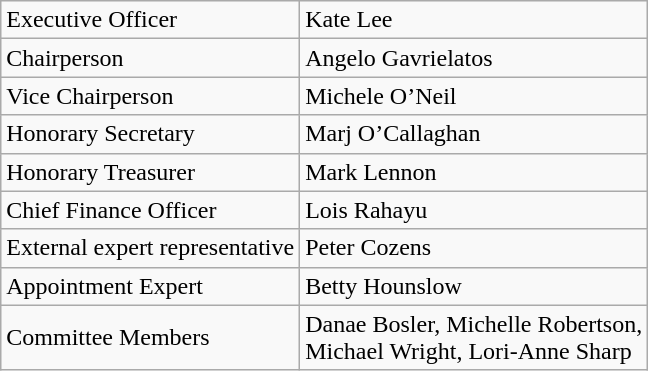<table class="wikitable">
<tr>
<td>Executive Officer</td>
<td>Kate Lee</td>
</tr>
<tr>
<td>Chairperson</td>
<td>Angelo Gavrielatos</td>
</tr>
<tr>
<td>Vice Chairperson</td>
<td>Michele O’Neil</td>
</tr>
<tr>
<td>Honorary Secretary</td>
<td>Marj O’Callaghan</td>
</tr>
<tr>
<td>Honorary Treasurer</td>
<td>Mark Lennon</td>
</tr>
<tr>
<td>Chief Finance Officer</td>
<td>Lois Rahayu</td>
</tr>
<tr>
<td>External expert representative</td>
<td>Peter Cozens</td>
</tr>
<tr>
<td>Appointment Expert</td>
<td>Betty Hounslow</td>
</tr>
<tr>
<td>Committee Members</td>
<td>Danae Bosler, Michelle Robertson,<br>Michael Wright, Lori-Anne Sharp</td>
</tr>
</table>
